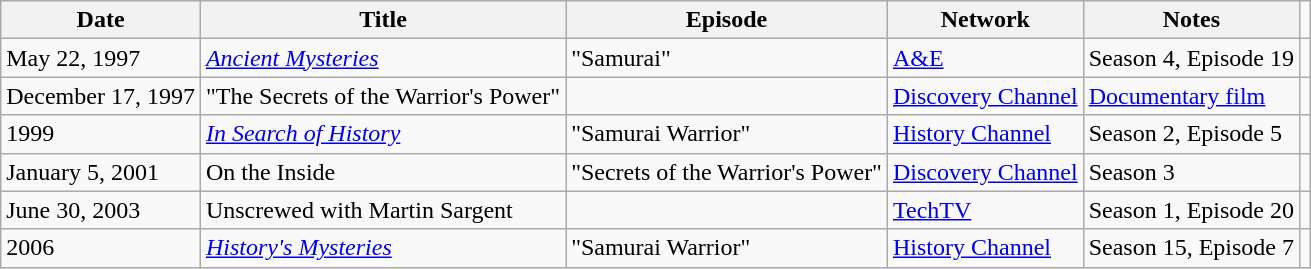<table class="wikitable sortable">
<tr>
<th>Date</th>
<th>Title</th>
<th>Episode</th>
<th>Network</th>
<th>Notes</th>
</tr>
<tr>
<td>May 22, 1997</td>
<td><em><a href='#'>Ancient Mysteries</a></em></td>
<td>"Samurai"</td>
<td><a href='#'>A&E</a></td>
<td>Season 4, Episode 19</td>
<td></td>
</tr>
<tr>
<td>December 17, 1997</td>
<td>"The Secrets of the Warrior's Power"</td>
<td></td>
<td><a href='#'>Discovery Channel</a></td>
<td><a href='#'>Documentary film</a></td>
<td></td>
</tr>
<tr>
<td>1999</td>
<td><em><a href='#'>In Search of History</a></em></td>
<td>"Samurai Warrior"</td>
<td><a href='#'>History Channel</a></td>
<td>Season 2, Episode 5</td>
<td></td>
</tr>
<tr>
<td>January 5, 2001</td>
<td>On the Inside</td>
<td>"Secrets of the Warrior's Power"</td>
<td><a href='#'>Discovery Channel</a></td>
<td>Season 3</td>
<td></td>
</tr>
<tr>
<td>June 30, 2003</td>
<td>Unscrewed with Martin Sargent</td>
<td></td>
<td><a href='#'>TechTV</a></td>
<td>Season 1, Episode 20</td>
<td></td>
</tr>
<tr>
<td>2006</td>
<td><em><a href='#'>History's Mysteries</a></em></td>
<td>"Samurai Warrior"</td>
<td><a href='#'>History Channel</a></td>
<td>Season 15, Episode 7</td>
</tr>
</table>
